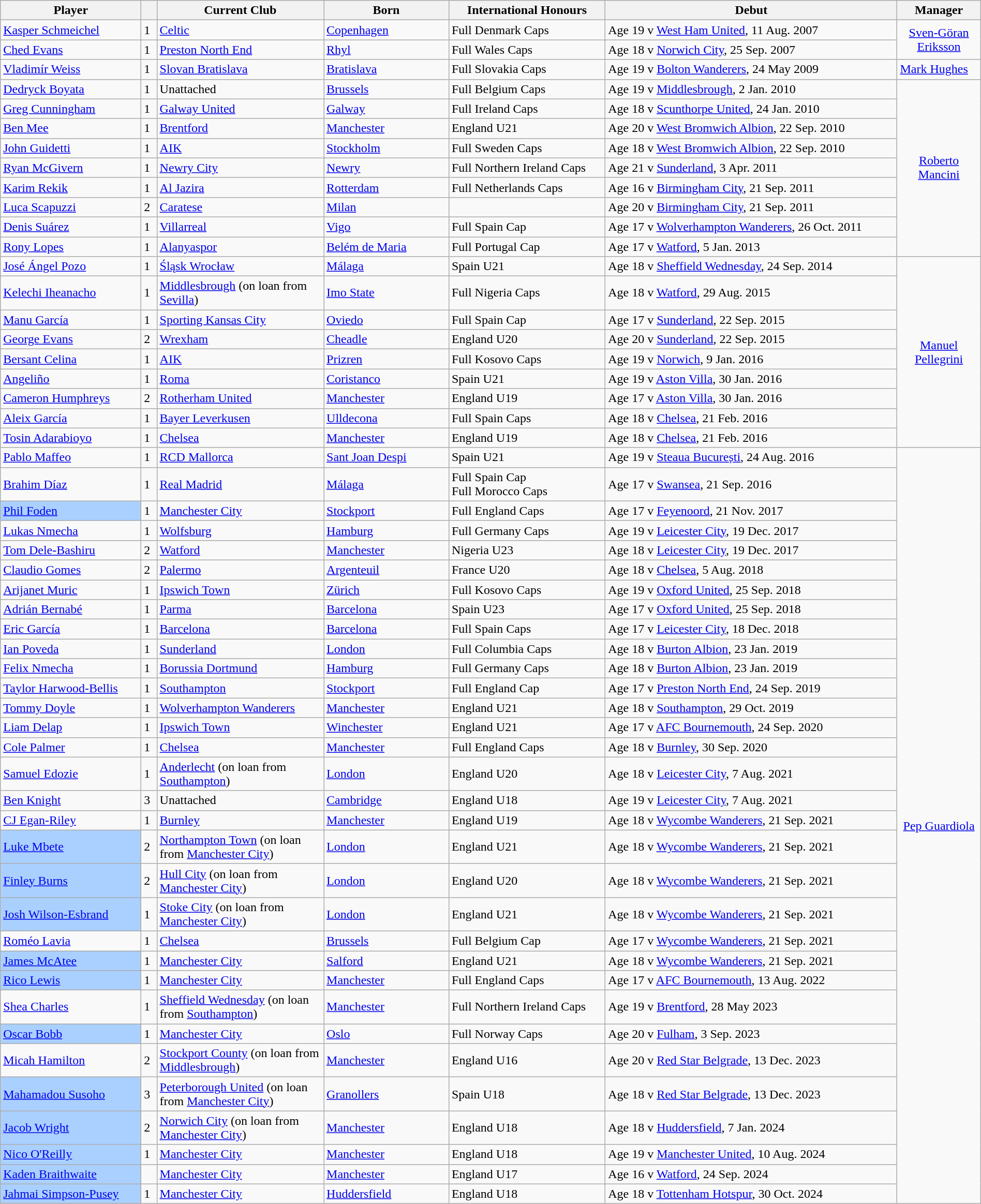<table class="wikitable" width="100%">
<tr>
<th width="13.5%">Player</th>
<th width="1.5%"></th>
<th width="16%">Current Club</th>
<th width="12%">Born</th>
<th width="15%">International Honours</th>
<th width="28%">Debut</th>
<th width="8%">Manager</th>
</tr>
<tr>
<td><a href='#'>Kasper Schmeichel</a></td>
<td> 1</td>
<td> <a href='#'>Celtic</a></td>
<td><a href='#'>Copenhagen</a></td>
<td> Full Denmark Caps</td>
<td>Age 19 v <a href='#'>West Ham United</a>, 11 Aug. 2007</td>
<td rowspan="2" align="center"><a href='#'>Sven-Göran Eriksson</a></td>
</tr>
<tr>
<td><a href='#'>Ched Evans</a></td>
<td> 1</td>
<td> <a href='#'>Preston North End</a></td>
<td><a href='#'>Rhyl</a></td>
<td> Full Wales Caps</td>
<td>Age 18 v <a href='#'>Norwich City</a>, 25 Sep. 2007</td>
</tr>
<tr>
<td><a href='#'>Vladimír Weiss</a></td>
<td> 1</td>
<td> <a href='#'>Slovan Bratislava</a></td>
<td><a href='#'>Bratislava</a></td>
<td> Full Slovakia Caps</td>
<td>Age 19 v <a href='#'>Bolton Wanderers</a>, 24 May 2009</td>
<td><a href='#'>Mark Hughes</a></td>
</tr>
<tr>
<td><a href='#'>Dedryck Boyata</a></td>
<td> 1</td>
<td>Unattached</td>
<td><a href='#'>Brussels</a></td>
<td> Full Belgium Caps</td>
<td>Age 19 v <a href='#'>Middlesbrough</a>, 2 Jan. 2010</td>
<td rowspan="9" align="center"><a href='#'>Roberto Mancini</a></td>
</tr>
<tr>
<td><a href='#'>Greg Cunningham</a></td>
<td> 1</td>
<td> <a href='#'>Galway United</a></td>
<td><a href='#'>Galway</a></td>
<td> Full Ireland Caps</td>
<td>Age 18 v <a href='#'>Scunthorpe United</a>, 24 Jan. 2010</td>
</tr>
<tr>
<td><a href='#'>Ben Mee</a></td>
<td> 1</td>
<td> <a href='#'>Brentford</a></td>
<td><a href='#'>Manchester</a></td>
<td> England U21</td>
<td>Age 20 v <a href='#'>West Bromwich Albion</a>, 22 Sep. 2010</td>
</tr>
<tr>
<td><a href='#'>John Guidetti</a></td>
<td> 1</td>
<td> <a href='#'>AIK</a></td>
<td><a href='#'>Stockholm</a></td>
<td> Full Sweden Caps</td>
<td>Age 18 v <a href='#'>West Bromwich Albion</a>, 22 Sep. 2010</td>
</tr>
<tr>
<td><a href='#'>Ryan McGivern</a></td>
<td> 1</td>
<td> <a href='#'>Newry City</a></td>
<td><a href='#'>Newry</a></td>
<td> Full Northern Ireland Caps</td>
<td>Age 21 v <a href='#'>Sunderland</a>, 3 Apr. 2011</td>
</tr>
<tr>
<td><a href='#'>Karim Rekik</a></td>
<td> 1</td>
<td> <a href='#'>Al Jazira</a></td>
<td><a href='#'>Rotterdam</a></td>
<td> Full Netherlands Caps</td>
<td>Age 16 v <a href='#'>Birmingham City</a>, 21 Sep. 2011</td>
</tr>
<tr>
<td><a href='#'>Luca Scapuzzi</a></td>
<td> 2</td>
<td> <a href='#'>Caratese</a></td>
<td><a href='#'>Milan</a></td>
<td></td>
<td>Age 20 v <a href='#'>Birmingham City</a>, 21 Sep. 2011</td>
</tr>
<tr>
<td><a href='#'>Denis Suárez</a></td>
<td> 1</td>
<td> <a href='#'>Villarreal</a></td>
<td><a href='#'>Vigo</a></td>
<td> Full Spain Cap</td>
<td>Age 17 v <a href='#'>Wolverhampton Wanderers</a>, 26 Oct. 2011</td>
</tr>
<tr>
<td><a href='#'>Rony Lopes</a></td>
<td> 1</td>
<td> <a href='#'>Alanyaspor</a></td>
<td><a href='#'>Belém de Maria</a></td>
<td> Full Portugal Cap</td>
<td>Age 17 v <a href='#'>Watford</a>, 5 Jan. 2013</td>
</tr>
<tr>
<td><a href='#'>José Ángel Pozo</a></td>
<td> 1</td>
<td> <a href='#'>Śląsk Wrocław</a></td>
<td><a href='#'>Málaga</a></td>
<td> Spain U21</td>
<td>Age 18 v <a href='#'>Sheffield Wednesday</a>, 24 Sep. 2014</td>
<td rowspan="9" align="center"><a href='#'>Manuel Pellegrini</a></td>
</tr>
<tr>
<td><a href='#'>Kelechi Iheanacho</a></td>
<td> 1</td>
<td> <a href='#'>Middlesbrough</a> (on loan from  <a href='#'>Sevilla</a>)</td>
<td><a href='#'>Imo State</a></td>
<td> Full Nigeria Caps</td>
<td>Age 18 v <a href='#'>Watford</a>, 29 Aug. 2015</td>
</tr>
<tr>
<td><a href='#'>Manu García</a></td>
<td> 1</td>
<td> <a href='#'>Sporting Kansas City</a></td>
<td><a href='#'>Oviedo</a></td>
<td> Full Spain Cap</td>
<td>Age 17 v <a href='#'>Sunderland</a>, 22 Sep. 2015</td>
</tr>
<tr>
<td><a href='#'>George Evans</a></td>
<td> 2</td>
<td> <a href='#'>Wrexham</a></td>
<td><a href='#'>Cheadle</a></td>
<td> England U20</td>
<td>Age 20 v <a href='#'>Sunderland</a>, 22 Sep. 2015</td>
</tr>
<tr>
<td><a href='#'>Bersant Celina</a></td>
<td> 1</td>
<td> <a href='#'>AIK</a></td>
<td><a href='#'>Prizren</a></td>
<td> Full Kosovo Caps</td>
<td>Age 19 v <a href='#'>Norwich</a>, 9 Jan. 2016</td>
</tr>
<tr>
<td><a href='#'>Angeliño</a></td>
<td> 1</td>
<td> <a href='#'>Roma</a></td>
<td><a href='#'>Coristanco</a></td>
<td>  Spain U21</td>
<td>Age 19 v <a href='#'>Aston Villa</a>, 30 Jan. 2016</td>
</tr>
<tr>
<td><a href='#'>Cameron Humphreys</a></td>
<td> 2</td>
<td> <a href='#'>Rotherham United</a></td>
<td><a href='#'>Manchester</a></td>
<td> England U19</td>
<td>Age 17 v <a href='#'>Aston Villa</a>, 30 Jan. 2016</td>
</tr>
<tr>
<td><a href='#'>Aleix García</a></td>
<td> 1</td>
<td> <a href='#'>Bayer Leverkusen</a></td>
<td><a href='#'>Ulldecona</a></td>
<td> Full Spain Caps</td>
<td>Age 18 v <a href='#'>Chelsea</a>, 21 Feb. 2016</td>
</tr>
<tr>
<td><a href='#'>Tosin Adarabioyo</a></td>
<td> 1</td>
<td> <a href='#'>Chelsea</a></td>
<td><a href='#'>Manchester</a></td>
<td> England U19</td>
<td>Age 18 v <a href='#'>Chelsea</a>, 21 Feb. 2016</td>
</tr>
<tr>
<td><a href='#'>Pablo Maffeo</a></td>
<td> 1</td>
<td> <a href='#'>RCD Mallorca</a></td>
<td><a href='#'>Sant Joan Despi</a></td>
<td>  Spain U21</td>
<td>Age 19 v <a href='#'>Steaua București</a>, 24 Aug. 2016</td>
<td rowspan="32" align="center"><a href='#'>Pep Guardiola</a></td>
</tr>
<tr>
<td><a href='#'>Brahim Díaz</a></td>
<td> 1</td>
<td> <a href='#'>Real Madrid</a></td>
<td><a href='#'>Málaga</a></td>
<td> Full Spain Cap<br> Full Morocco Caps</td>
<td>Age 17 v <a href='#'>Swansea</a>, 21 Sep. 2016</td>
</tr>
<tr>
<td style="white-space:wrap; background:#AAD0FF;"><a href='#'>Phil Foden</a></td>
<td> 1</td>
<td> <a href='#'>Manchester City</a></td>
<td><a href='#'>Stockport</a></td>
<td> Full England Caps</td>
<td>Age 17 v <a href='#'>Feyenoord</a>, 21 Nov. 2017</td>
</tr>
<tr>
<td><a href='#'>Lukas Nmecha</a></td>
<td> 1</td>
<td> <a href='#'>Wolfsburg</a></td>
<td><a href='#'>Hamburg</a></td>
<td> Full Germany Caps</td>
<td>Age 19 v <a href='#'>Leicester City</a>, 19 Dec. 2017</td>
</tr>
<tr>
<td><a href='#'>Tom Dele-Bashiru</a></td>
<td> 2</td>
<td> <a href='#'>Watford</a></td>
<td><a href='#'>Manchester</a></td>
<td> Nigeria U23</td>
<td>Age 18 v <a href='#'>Leicester City</a>, 19 Dec. 2017</td>
</tr>
<tr>
<td><a href='#'>Claudio Gomes</a></td>
<td> 2</td>
<td> <a href='#'>Palermo</a></td>
<td><a href='#'>Argenteuil</a></td>
<td> France U20</td>
<td>Age 18 v <a href='#'>Chelsea</a>, 5 Aug. 2018</td>
</tr>
<tr>
<td><a href='#'>Arijanet Muric</a></td>
<td> 1</td>
<td> <a href='#'>Ipswich Town</a></td>
<td><a href='#'>Zürich</a></td>
<td> Full Kosovo Caps</td>
<td>Age 19 v <a href='#'>Oxford United</a>, 25 Sep. 2018</td>
</tr>
<tr>
<td><a href='#'>Adrián Bernabé</a></td>
<td> 1</td>
<td> <a href='#'>Parma</a></td>
<td><a href='#'>Barcelona</a></td>
<td> Spain U23</td>
<td>Age 17 v <a href='#'>Oxford United</a>, 25 Sep. 2018</td>
</tr>
<tr>
<td><a href='#'>Eric García</a></td>
<td> 1</td>
<td> <a href='#'>Barcelona</a></td>
<td><a href='#'>Barcelona</a></td>
<td> Full Spain Caps</td>
<td>Age 17 v <a href='#'>Leicester City</a>, 18 Dec. 2018</td>
</tr>
<tr>
<td><a href='#'>Ian Poveda</a></td>
<td> 1</td>
<td> <a href='#'>Sunderland</a></td>
<td><a href='#'>London</a></td>
<td> Full Columbia Caps</td>
<td>Age 18 v <a href='#'>Burton Albion</a>, 23 Jan. 2019</td>
</tr>
<tr>
<td><a href='#'>Felix Nmecha</a></td>
<td> 1</td>
<td> <a href='#'>Borussia Dortmund</a></td>
<td><a href='#'>Hamburg</a></td>
<td> Full Germany Caps</td>
<td>Age 18 v <a href='#'>Burton Albion</a>, 23 Jan. 2019</td>
</tr>
<tr>
<td><a href='#'>Taylor Harwood-Bellis</a></td>
<td> 1</td>
<td> <a href='#'>Southampton</a></td>
<td><a href='#'>Stockport</a></td>
<td> Full England Cap</td>
<td>Age 17 v <a href='#'>Preston North End</a>, 24 Sep. 2019</td>
</tr>
<tr>
<td><a href='#'>Tommy Doyle</a></td>
<td> 1</td>
<td> <a href='#'>Wolverhampton Wanderers</a></td>
<td><a href='#'>Manchester</a></td>
<td> England U21</td>
<td>Age 18 v <a href='#'>Southampton</a>, 29 Oct. 2019</td>
</tr>
<tr>
<td><a href='#'>Liam Delap</a></td>
<td> 1</td>
<td>  <a href='#'>Ipswich Town</a></td>
<td><a href='#'>Winchester</a></td>
<td> England U21</td>
<td>Age 17 v <a href='#'>AFC Bournemouth</a>, 24 Sep. 2020</td>
</tr>
<tr>
<td><a href='#'>Cole Palmer</a></td>
<td> 1</td>
<td> <a href='#'>Chelsea</a></td>
<td><a href='#'>Manchester</a></td>
<td> Full England Caps</td>
<td>Age 18 v <a href='#'>Burnley</a>, 30 Sep. 2020</td>
</tr>
<tr>
<td><a href='#'>Samuel Edozie</a></td>
<td> 1</td>
<td> <a href='#'>Anderlecht</a> (on loan from  <a href='#'>Southampton</a>)</td>
<td><a href='#'>London</a></td>
<td> England U20</td>
<td>Age 18 v <a href='#'>Leicester City</a>, 7 Aug. 2021</td>
</tr>
<tr>
<td><a href='#'>Ben Knight</a></td>
<td> 3</td>
<td>Unattached</td>
<td><a href='#'>Cambridge</a></td>
<td> England U18</td>
<td>Age 19 v <a href='#'>Leicester City</a>, 7 Aug. 2021</td>
</tr>
<tr>
<td><a href='#'>CJ Egan-Riley</a></td>
<td> 1</td>
<td> <a href='#'>Burnley</a></td>
<td><a href='#'>Manchester</a></td>
<td> England U19</td>
<td>Age 18 v <a href='#'>Wycombe Wanderers</a>, 21 Sep. 2021</td>
</tr>
<tr>
<td style="white-space:wrap; background:#AAD0FF;"><a href='#'>Luke Mbete</a></td>
<td> 2</td>
<td> <a href='#'>Northampton Town</a> (on loan from <a href='#'>Manchester City</a>)</td>
<td><a href='#'>London</a></td>
<td> England U21</td>
<td>Age 18 v <a href='#'>Wycombe Wanderers</a>, 21 Sep. 2021</td>
</tr>
<tr>
<td style="white-space:wrap; background:#AAD0FF;"><a href='#'>Finley Burns</a></td>
<td> 2</td>
<td> <a href='#'>Hull City</a> (on loan from <a href='#'>Manchester City</a>)</td>
<td><a href='#'>London</a></td>
<td> England U20</td>
<td>Age 18 v <a href='#'>Wycombe Wanderers</a>, 21 Sep. 2021</td>
</tr>
<tr>
<td style="white-space:wrap; background:#AAD0FF;"><a href='#'>Josh Wilson-Esbrand</a></td>
<td> 1</td>
<td> <a href='#'>Stoke City</a> (on loan from <a href='#'>Manchester City</a>)</td>
<td><a href='#'>London</a></td>
<td> England U21</td>
<td>Age 18 v <a href='#'>Wycombe Wanderers</a>, 21 Sep. 2021</td>
</tr>
<tr>
<td><a href='#'>Roméo Lavia</a></td>
<td> 1</td>
<td> <a href='#'>Chelsea</a></td>
<td><a href='#'>Brussels</a></td>
<td> Full Belgium Cap</td>
<td>Age 17 v <a href='#'>Wycombe Wanderers</a>, 21 Sep. 2021</td>
</tr>
<tr>
<td style="white-space:wrap; background:#AAD0FF;"><a href='#'>James McAtee</a></td>
<td> 1</td>
<td> <a href='#'>Manchester City</a></td>
<td><a href='#'>Salford</a></td>
<td> England U21</td>
<td>Age 18 v <a href='#'>Wycombe Wanderers</a>, 21 Sep. 2021</td>
</tr>
<tr>
<td style="white-space:wrap; background:#AAD0FF;"><a href='#'>Rico Lewis</a></td>
<td> 1</td>
<td> <a href='#'>Manchester City</a></td>
<td><a href='#'>Manchester</a></td>
<td> Full England Caps</td>
<td>Age 17 v <a href='#'>AFC Bournemouth</a>, 13 Aug. 2022</td>
</tr>
<tr>
<td><a href='#'>Shea Charles</a></td>
<td> 1</td>
<td> <a href='#'>Sheffield Wednesday</a> (on loan from <a href='#'>Southampton</a>)</td>
<td><a href='#'>Manchester</a></td>
<td> Full Northern Ireland Caps</td>
<td>Age 19 v <a href='#'>Brentford</a>, 28 May 2023</td>
</tr>
<tr>
<td style="white-space:wrap; background:#AAD0FF;"><a href='#'>Oscar Bobb</a></td>
<td> 1</td>
<td> <a href='#'>Manchester City</a></td>
<td><a href='#'>Oslo</a></td>
<td> Full Norway Caps</td>
<td>Age 20 v <a href='#'>Fulham</a>, 3 Sep. 2023</td>
</tr>
<tr>
<td><a href='#'>Micah Hamilton</a></td>
<td> 2</td>
<td> <a href='#'>Stockport County</a> (on loan from <a href='#'>Middlesbrough</a>)</td>
<td><a href='#'>Manchester</a></td>
<td> England U16</td>
<td>Age 20 v <a href='#'>Red Star Belgrade</a>, 13 Dec. 2023</td>
</tr>
<tr>
<td style="white-space:wrap; background:#AAD0FF;"><a href='#'>Mahamadou Susoho</a></td>
<td> 3</td>
<td> <a href='#'>Peterborough United</a> (on loan from <a href='#'>Manchester City</a>)</td>
<td><a href='#'>Granollers</a></td>
<td> Spain U18</td>
<td>Age 18 v <a href='#'>Red Star Belgrade</a>, 13 Dec. 2023</td>
</tr>
<tr>
<td style="white-space:wrap; background:#AAD0FF;"><a href='#'>Jacob Wright</a></td>
<td> 2</td>
<td> <a href='#'>Norwich City</a> (on loan from <a href='#'>Manchester City</a>)</td>
<td><a href='#'>Manchester</a></td>
<td> England U18</td>
<td>Age 18 v <a href='#'>Huddersfield</a>, 7 Jan. 2024</td>
</tr>
<tr>
<td style="white-space:wrap; background:#AAD0FF;"><a href='#'>Nico O'Reilly</a></td>
<td> 1</td>
<td> <a href='#'>Manchester City</a></td>
<td><a href='#'>Manchester</a></td>
<td> England U18</td>
<td>Age 19 v <a href='#'>Manchester United</a>, 10 Aug. 2024</td>
</tr>
<tr>
<td style="white-space:wrap; background:#AAD0FF;"><a href='#'>Kaden Braithwaite</a></td>
<td></td>
<td> <a href='#'>Manchester City</a></td>
<td><a href='#'>Manchester</a></td>
<td> England U17</td>
<td>Age 16 v <a href='#'>Watford</a>, 24 Sep. 2024</td>
</tr>
<tr>
<td style="white-space:wrap; background:#AAD0FF;"><a href='#'>Jahmai Simpson-Pusey</a></td>
<td> 1</td>
<td> <a href='#'>Manchester City</a></td>
<td><a href='#'>Huddersfield</a></td>
<td> England U18</td>
<td>Age 18 v <a href='#'>Tottenham Hotspur</a>, 30 Oct. 2024</td>
</tr>
</table>
